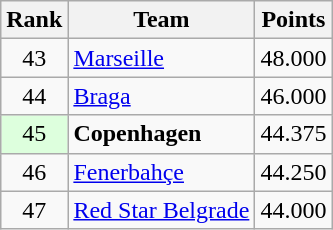<table class="wikitable" style="text-align:center">
<tr>
<th>Rank</th>
<th>Team</th>
<th>Points</th>
</tr>
<tr>
<td>43</td>
<td align=left> <a href='#'>Marseille</a></td>
<td>48.000</td>
</tr>
<tr>
<td>44</td>
<td align=left> <a href='#'>Braga</a></td>
<td>46.000</td>
</tr>
<tr>
<td bgcolor="#ddffdd">45</td>
<td align=left> <strong>Copenhagen</strong></td>
<td>44.375</td>
</tr>
<tr>
<td>46</td>
<td align=left> <a href='#'>Fenerbahçe</a></td>
<td>44.250</td>
</tr>
<tr>
<td>47</td>
<td align=left> <a href='#'>Red Star Belgrade</a></td>
<td>44.000</td>
</tr>
</table>
